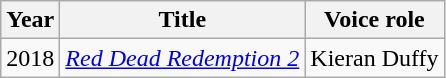<table class="wikitable sortable">
<tr>
<th>Year</th>
<th>Title</th>
<th>Voice role</th>
</tr>
<tr>
<td>2018</td>
<td><em><a href='#'>Red Dead Redemption 2</a></em></td>
<td>Kieran Duffy</td>
</tr>
</table>
